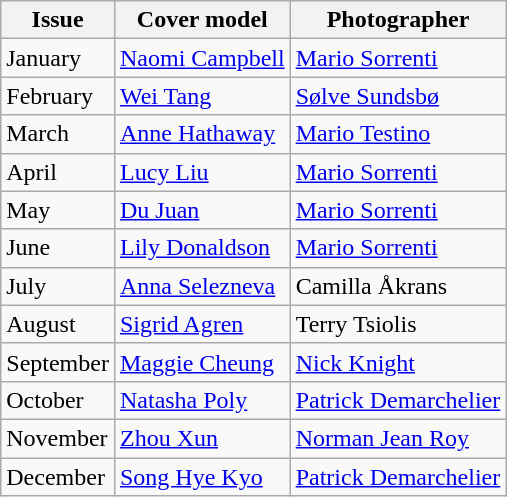<table class="sortable wikitable">
<tr>
<th>Issue</th>
<th>Cover model</th>
<th>Photographer</th>
</tr>
<tr>
<td>January</td>
<td><a href='#'>Naomi Campbell</a></td>
<td><a href='#'>Mario Sorrenti</a></td>
</tr>
<tr>
<td>February</td>
<td><a href='#'>Wei Tang</a></td>
<td><a href='#'>Sølve Sundsbø</a></td>
</tr>
<tr>
<td>March</td>
<td><a href='#'>Anne Hathaway</a></td>
<td><a href='#'>Mario Testino</a></td>
</tr>
<tr>
<td>April</td>
<td><a href='#'>Lucy Liu</a></td>
<td><a href='#'>Mario Sorrenti</a></td>
</tr>
<tr>
<td>May</td>
<td><a href='#'>Du Juan</a></td>
<td><a href='#'>Mario Sorrenti</a></td>
</tr>
<tr>
<td>June</td>
<td><a href='#'>Lily Donaldson</a></td>
<td><a href='#'>Mario Sorrenti</a></td>
</tr>
<tr>
<td>July</td>
<td><a href='#'>Anna Selezneva</a></td>
<td>Camilla Åkrans</td>
</tr>
<tr>
<td>August</td>
<td><a href='#'>Sigrid Agren</a></td>
<td>Terry Tsiolis</td>
</tr>
<tr>
<td>September</td>
<td><a href='#'>Maggie Cheung</a></td>
<td><a href='#'>Nick Knight</a></td>
</tr>
<tr>
<td>October</td>
<td><a href='#'>Natasha Poly</a></td>
<td><a href='#'>Patrick Demarchelier</a></td>
</tr>
<tr>
<td>November</td>
<td><a href='#'>Zhou Xun</a></td>
<td><a href='#'>Norman Jean Roy</a></td>
</tr>
<tr>
<td>December</td>
<td><a href='#'>Song Hye Kyo</a></td>
<td><a href='#'>Patrick Demarchelier</a></td>
</tr>
</table>
